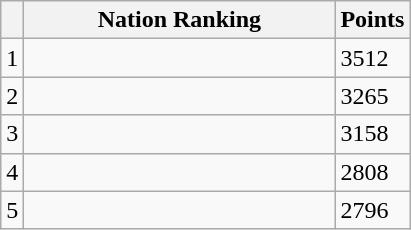<table class="wikitable col3right">
<tr>
<th></th>
<th style="width:200px; white-space:nowrap;">Nation Ranking</th>
<th style="width:20px;">Points</th>
</tr>
<tr>
<td>1</td>
<td></td>
<td>3512</td>
</tr>
<tr>
<td>2</td>
<td></td>
<td>3265</td>
</tr>
<tr>
<td>3</td>
<td></td>
<td>3158</td>
</tr>
<tr>
<td>4</td>
<td></td>
<td>2808</td>
</tr>
<tr>
<td>5</td>
<td></td>
<td>2796</td>
</tr>
</table>
